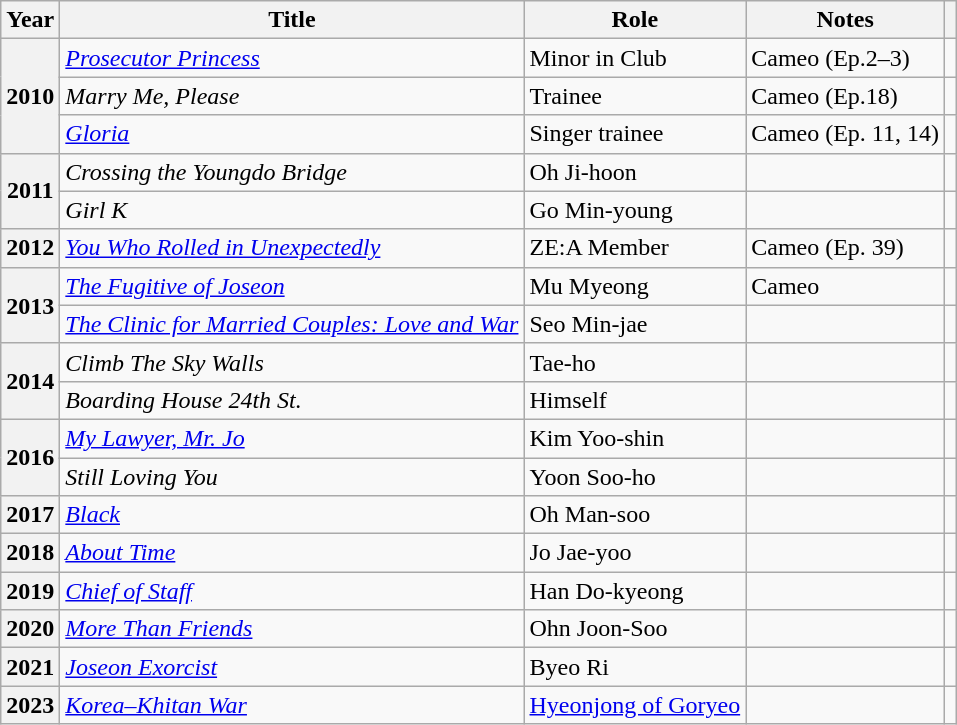<table class="wikitable plainrowheaders sortable">
<tr>
<th scope="col">Year</th>
<th scope="col">Title</th>
<th scope="col">Role</th>
<th scope="col">Notes</th>
<th scope="col" class="unsortable"></th>
</tr>
<tr>
<th scope="row" rowspan="3">2010</th>
<td><em><a href='#'>Prosecutor Princess</a></em></td>
<td>Minor in Club</td>
<td>Cameo (Ep.2–3)</td>
<td style="text-align:center"></td>
</tr>
<tr>
<td><em>Marry Me, Please</em></td>
<td>Trainee</td>
<td>Cameo (Ep.18)</td>
<td style="text-align:center"></td>
</tr>
<tr>
<td><em><a href='#'>Gloria</a></em></td>
<td>Singer trainee</td>
<td>Cameo (Ep. 11, 14)</td>
<td style="text-align:center"></td>
</tr>
<tr>
<th scope="row"  rowspan="2">2011</th>
<td><em>Crossing the Youngdo Bridge</em></td>
<td>Oh Ji-hoon</td>
<td></td>
<td style="text-align:center"></td>
</tr>
<tr>
<td><em>Girl K</em></td>
<td>Go Min-young</td>
<td></td>
<td style="text-align:center"></td>
</tr>
<tr>
<th scope="row">2012</th>
<td><em><a href='#'>You Who Rolled in Unexpectedly</a></em></td>
<td>ZE:A Member</td>
<td>Cameo (Ep. 39)</td>
<td style="text-align:center"></td>
</tr>
<tr>
<th scope="row"  rowspan="2">2013</th>
<td><em><a href='#'>The Fugitive of Joseon</a></em></td>
<td>Mu Myeong</td>
<td>Cameo</td>
<td style="text-align:center"></td>
</tr>
<tr>
<td><em><a href='#'>The Clinic for Married Couples: Love and War</a></em></td>
<td>Seo Min-jae</td>
<td></td>
<td style="text-align:center"></td>
</tr>
<tr>
<th scope="row" rowspan="2">2014</th>
<td><em>Climb The Sky Walls</em></td>
<td>Tae-ho</td>
<td></td>
<td style="text-align:center"></td>
</tr>
<tr>
<td><em>Boarding House 24th St.</em></td>
<td>Himself</td>
<td></td>
<td style="text-align:center"></td>
</tr>
<tr>
<th scope="row" rowspan="2">2016</th>
<td><em><a href='#'>My Lawyer, Mr. Jo</a></em></td>
<td>Kim Yoo-shin</td>
<td></td>
<td style="text-align:center"></td>
</tr>
<tr>
<td><em>Still Loving You</em></td>
<td>Yoon Soo-ho</td>
<td></td>
<td style="text-align:center"></td>
</tr>
<tr>
<th scope="row">2017</th>
<td><em><a href='#'>Black</a></em></td>
<td>Oh Man-soo</td>
<td></td>
<td style="text-align:center"></td>
</tr>
<tr>
<th scope="row">2018</th>
<td><em><a href='#'>About Time</a></em></td>
<td>Jo Jae-yoo</td>
<td></td>
<td style="text-align:center"></td>
</tr>
<tr>
<th scope="row">2019</th>
<td><em><a href='#'>Chief of Staff</a></em></td>
<td>Han Do-kyeong</td>
<td></td>
<td style="text-align:center"></td>
</tr>
<tr>
<th scope="row">2020</th>
<td><em><a href='#'>More Than Friends</a></em></td>
<td>Ohn Joon-Soo</td>
<td></td>
<td style="text-align:center"></td>
</tr>
<tr>
<th scope="row">2021</th>
<td><em><a href='#'>Joseon Exorcist</a></em></td>
<td>Byeo Ri</td>
<td></td>
<td style="text-align:center"></td>
</tr>
<tr>
<th scope="row">2023</th>
<td><em><a href='#'>Korea–Khitan War</a></em></td>
<td><a href='#'>Hyeonjong of Goryeo</a></td>
<td></td>
<td style="text-align:center"></td>
</tr>
</table>
